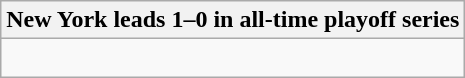<table class="wikitable collapsible collapsed">
<tr>
<th>New York leads 1–0 in all-time playoff series</th>
</tr>
<tr>
<td><br></td>
</tr>
</table>
